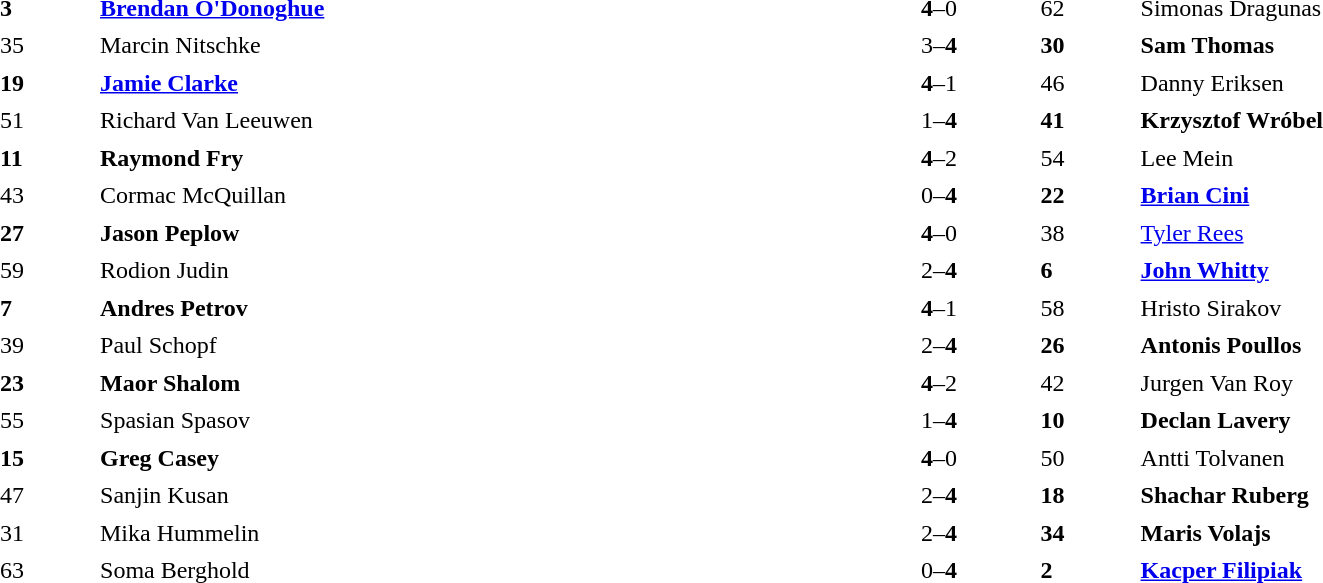<table width="100%" cellspacing="5">
<tr>
<th width=5%></th>
<th width=40%></th>
<th width=10%></th>
<th width=5%></th>
<th width=40%></th>
</tr>
<tr>
<td><strong>3</strong></td>
<td> <strong><a href='#'>Brendan O'Donoghue</a></strong></td>
<td align="center"><strong>4</strong>–0</td>
<td>62</td>
<td> Simonas Dragunas</td>
</tr>
<tr>
<td>35</td>
<td> Marcin Nitschke</td>
<td align="center">3–<strong>4</strong></td>
<td><strong>30</strong></td>
<td> <strong>Sam Thomas</strong></td>
</tr>
<tr>
<td><strong>19</strong></td>
<td> <strong><a href='#'>Jamie Clarke</a></strong></td>
<td align="center"><strong>4</strong>–1</td>
<td>46</td>
<td> Danny Eriksen</td>
</tr>
<tr>
<td>51</td>
<td> Richard Van Leeuwen</td>
<td align="center">1–<strong>4</strong></td>
<td><strong>41</strong></td>
<td> <strong>Krzysztof Wróbel</strong></td>
</tr>
<tr>
<td><strong>11</strong></td>
<td> <strong>Raymond Fry</strong></td>
<td align="center"><strong>4</strong>–2</td>
<td>54</td>
<td> Lee Mein</td>
</tr>
<tr>
<td>43</td>
<td> Cormac McQuillan</td>
<td align="center">0–<strong>4</strong></td>
<td><strong>22</strong></td>
<td> <strong><a href='#'>Brian Cini</a></strong></td>
</tr>
<tr>
<td><strong>27</strong></td>
<td> <strong>Jason Peplow</strong></td>
<td align="center"><strong>4</strong>–0</td>
<td>38</td>
<td> <a href='#'>Tyler Rees</a></td>
</tr>
<tr>
<td>59</td>
<td> Rodion Judin</td>
<td align="center">2–<strong>4</strong></td>
<td><strong>6</strong></td>
<td> <strong><a href='#'>John Whitty</a></strong></td>
</tr>
<tr>
<td><strong>7</strong></td>
<td> <strong>Andres Petrov</strong></td>
<td align="center"><strong>4</strong>–1</td>
<td>58</td>
<td> Hristo Sirakov</td>
</tr>
<tr>
<td>39</td>
<td> Paul Schopf</td>
<td align="center">2–<strong>4</strong></td>
<td><strong>26</strong></td>
<td> <strong>Antonis Poullos</strong></td>
</tr>
<tr>
<td><strong>23</strong></td>
<td> <strong>Maor Shalom</strong></td>
<td align="center"><strong>4</strong>–2</td>
<td>42</td>
<td> Jurgen Van Roy</td>
</tr>
<tr>
<td>55</td>
<td> Spasian Spasov</td>
<td align="center">1–<strong>4</strong></td>
<td><strong>10</strong></td>
<td> <strong>Declan Lavery</strong></td>
</tr>
<tr>
<td><strong>15</strong></td>
<td> <strong>Greg Casey</strong></td>
<td align="center"><strong>4</strong>–0</td>
<td>50</td>
<td> Antti Tolvanen</td>
</tr>
<tr>
<td>47</td>
<td> Sanjin Kusan</td>
<td align="center">2–<strong>4</strong></td>
<td><strong>18</strong></td>
<td> <strong>Shachar Ruberg</strong></td>
</tr>
<tr>
<td>31</td>
<td> Mika Hummelin</td>
<td align="center">2–<strong>4</strong></td>
<td><strong>34</strong></td>
<td> <strong>Maris Volajs</strong></td>
</tr>
<tr>
<td>63</td>
<td> Soma Berghold</td>
<td align="center">0–<strong>4</strong></td>
<td><strong>2</strong></td>
<td> <strong><a href='#'>Kacper Filipiak</a></strong></td>
</tr>
</table>
